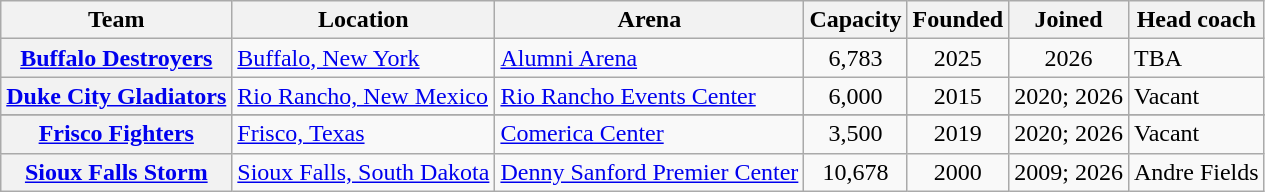<table class="wikitable sortable plainrowheaders" style="text-align:left">
<tr>
<th scope="col">Team</th>
<th scope="col">Location</th>
<th scope="col">Arena</th>
<th scope="col">Capacity</th>
<th scope="col">Founded</th>
<th scope="col">Joined</th>
<th scope="col">Head coach</th>
</tr>
<tr>
<th scope="row"><strong><a href='#'>Buffalo Destroyers</a></strong></th>
<td><a href='#'>Buffalo, New York</a></td>
<td><a href='#'>Alumni Arena</a></td>
<td align=center>6,783</td>
<td align=center>2025</td>
<td align=center>2026</td>
<td>TBA</td>
</tr>
<tr>
<th scope="row"><strong><a href='#'>Duke City Gladiators</a></strong></th>
<td><a href='#'>Rio Rancho, New Mexico</a></td>
<td><a href='#'>Rio Rancho Events Center</a></td>
<td align=center>6,000</td>
<td align=center>2015</td>
<td align=center>2020; 2026</td>
<td>Vacant</td>
</tr>
<tr>
</tr>
<tr>
<th scope="row"><strong><a href='#'>Frisco Fighters</a></strong></th>
<td><a href='#'>Frisco, Texas</a></td>
<td><a href='#'>Comerica Center</a></td>
<td align=center>3,500</td>
<td align=center>2019</td>
<td align=center>2020; 2026</td>
<td>Vacant</td>
</tr>
<tr>
<th scope="row"><strong><a href='#'>Sioux Falls Storm</a></strong></th>
<td><a href='#'>Sioux Falls, South Dakota</a></td>
<td><a href='#'>Denny Sanford Premier Center</a></td>
<td align=center>10,678</td>
<td align=center>2000</td>
<td align=center>2009; 2026</td>
<td>Andre Fields</td>
</tr>
</table>
